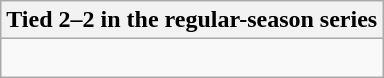<table class="wikitable collapsible collapsed">
<tr>
<th>Tied 2–2 in the regular-season series</th>
</tr>
<tr>
<td><br>


</td>
</tr>
</table>
